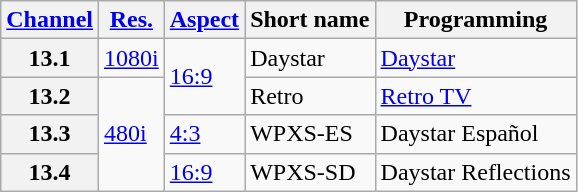<table class="wikitable">
<tr>
<th scope = "col"><a href='#'>Channel</a></th>
<th scope = "col"><a href='#'>Res.</a></th>
<th scope = "col"><a href='#'>Aspect</a></th>
<th scope = "col">Short name</th>
<th scope = "col">Programming</th>
</tr>
<tr>
<th scope = "row">13.1</th>
<td><a href='#'>1080i</a></td>
<td rowspan=2><a href='#'>16:9</a></td>
<td>Daystar</td>
<td><a href='#'>Daystar</a></td>
</tr>
<tr>
<th scope = "row">13.2</th>
<td rowspan=3><a href='#'>480i</a></td>
<td>Retro</td>
<td><a href='#'>Retro TV</a></td>
</tr>
<tr>
<th scope = "row">13.3</th>
<td><a href='#'>4:3</a></td>
<td>WPXS-ES</td>
<td>Daystar Español</td>
</tr>
<tr>
<th scope = "row">13.4</th>
<td><a href='#'>16:9</a></td>
<td>WPXS-SD</td>
<td>Daystar Reflections</td>
</tr>
</table>
